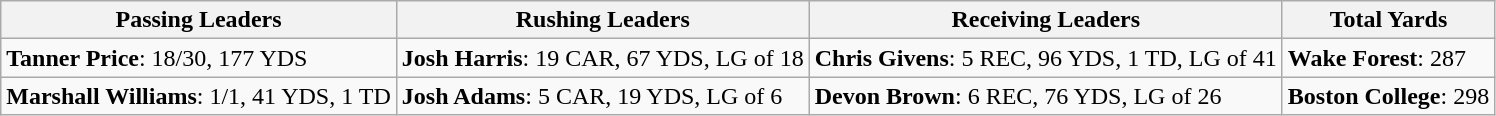<table class="wikitable">
<tr>
<th>Passing Leaders</th>
<th>Rushing Leaders</th>
<th>Receiving Leaders</th>
<th>Total Yards</th>
</tr>
<tr>
<td><strong>Tanner Price</strong>: 18/30, 177 YDS</td>
<td><strong>Josh Harris</strong>: 19 CAR, 67 YDS, LG of 18</td>
<td><strong>Chris Givens</strong>: 5 REC, 96 YDS, 1 TD, LG of 41</td>
<td><strong>Wake Forest</strong>: 287</td>
</tr>
<tr>
<td><strong>Marshall Williams</strong>: 1/1, 41 YDS, 1 TD</td>
<td><strong>Josh Adams</strong>: 5 CAR, 19 YDS, LG of 6</td>
<td><strong>Devon Brown</strong>: 6 REC, 76 YDS, LG of 26</td>
<td><strong>Boston College</strong>: 298</td>
</tr>
</table>
